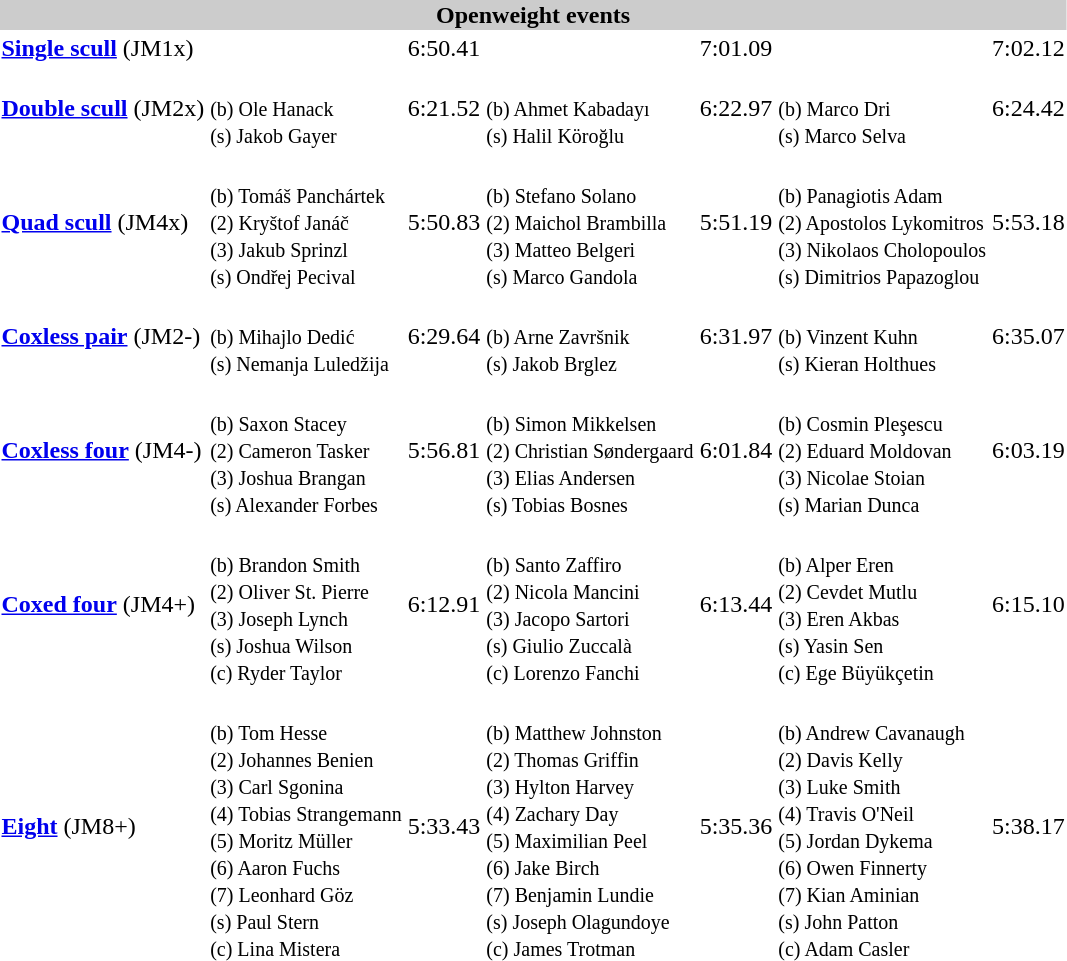<table>
<tr>
<th colspan="7" style="background-color:#CCC;">Openweight events</th>
</tr>
<tr>
<td><strong><a href='#'>Single scull</a></strong> (JM1x)</td>
<td></td>
<td>6:50.41</td>
<td></td>
<td>7:01.09</td>
<td></td>
<td>7:02.12</td>
</tr>
<tr>
<td><strong><a href='#'>Double scull</a></strong> (JM2x)</td>
<td><br><small>(b) Ole Hanack<br>(s) Jakob Gayer</small></td>
<td>6:21.52</td>
<td><br><small>(b) Ahmet Kabadayı<br>(s) Halil Köroğlu</small></td>
<td>6:22.97</td>
<td><br><small>(b) Marco Dri<br>(s) Marco Selva</small></td>
<td>6:24.42</td>
</tr>
<tr>
<td><strong><a href='#'>Quad scull</a></strong> (JM4x)</td>
<td><br><small>(b) Tomáš Panchártek<br>(2) Kryštof Janáč<br>(3) Jakub Sprinzl<br>(s) Ondřej Pecival</small></td>
<td>5:50.83</td>
<td><br><small>(b) Stefano Solano<br>(2) Maichol Brambilla<br>(3) Matteo Belgeri<br>(s) Marco Gandola</small></td>
<td>5:51.19</td>
<td><br><small>(b) Panagiotis Adam<br>(2) Apostolos Lykomitros<br>(3) Nikolaos Cholopoulos<br>(s) Dimitrios Papazoglou</small></td>
<td>5:53.18</td>
</tr>
<tr>
<td><strong><a href='#'>Coxless pair</a></strong> (JM2-)</td>
<td><br><small>(b) Mihajlo Dedić<br>(s) Nemanja Luledžija</small></td>
<td>6:29.64</td>
<td><br><small>(b) Arne Završnik<br>(s) Jakob Brglez</small></td>
<td>6:31.97</td>
<td><br><small>(b) Vinzent Kuhn<br>(s) Kieran Holthues</small></td>
<td>6:35.07</td>
</tr>
<tr>
<td><strong><a href='#'>Coxless four</a></strong> (JM4-)</td>
<td><br><small>(b) Saxon Stacey<br>(2) Cameron Tasker<br>(3) Joshua Brangan<br>(s) Alexander Forbes</small></td>
<td>5:56.81</td>
<td><br><small>(b) Simon Mikkelsen<br>(2) Christian Søndergaard<br>(3) Elias Andersen<br>(s) Tobias Bosnes</small></td>
<td>6:01.84</td>
<td><br><small>(b) Cosmin Pleşescu<br>(2) Eduard Moldovan<br>(3) Nicolae Stoian<br>(s) Marian Dunca</small></td>
<td>6:03.19</td>
</tr>
<tr>
<td><strong><a href='#'>Coxed four</a></strong> (JM4+)</td>
<td><br><small>(b) Brandon Smith<br>(2) Oliver St. Pierre<br>(3) Joseph Lynch<br>(s) Joshua Wilson<br>(c) Ryder Taylor</small></td>
<td>6:12.91</td>
<td><br><small>(b) Santo Zaffiro<br>(2) Nicola Mancini<br>(3) Jacopo Sartori<br>(s) Giulio Zuccalà<br>(c) Lorenzo Fanchi</small></td>
<td>6:13.44</td>
<td><br><small>(b) Alper Eren<br>(2) Cevdet Mutlu<br>(3) Eren Akbas<br>(s) Yasin Sen<br>(c) Ege Büyükçetin</small></td>
<td>6:15.10</td>
</tr>
<tr>
<td><strong><a href='#'>Eight</a></strong> (JM8+)</td>
<td><br><small>(b) Tom Hesse<br>(2) Johannes Benien<br>(3) Carl Sgonina<br>(4) Tobias Strangemann<br>(5) Moritz Müller<br>(6) Aaron Fuchs<br>(7) Leonhard Göz<br>(s) Paul Stern<br>(c) Lina Mistera</small></td>
<td>5:33.43</td>
<td><br><small>(b) Matthew Johnston<br>(2) Thomas Griffin<br>(3) Hylton Harvey<br>(4) Zachary Day<br>(5) Maximilian Peel<br>(6) Jake Birch<br>(7) Benjamin Lundie<br>(s) Joseph Olagundoye<br>(c) James Trotman</small></td>
<td>5:35.36</td>
<td><br><small>(b) Andrew Cavanaugh<br>(2) Davis Kelly<br>(3) Luke Smith<br>(4) Travis O'Neil<br>(5) Jordan Dykema<br>(6) Owen Finnerty<br>(7) Kian Aminian<br>(s) John Patton<br>(c) Adam Casler</small></td>
<td>5:38.17</td>
</tr>
</table>
